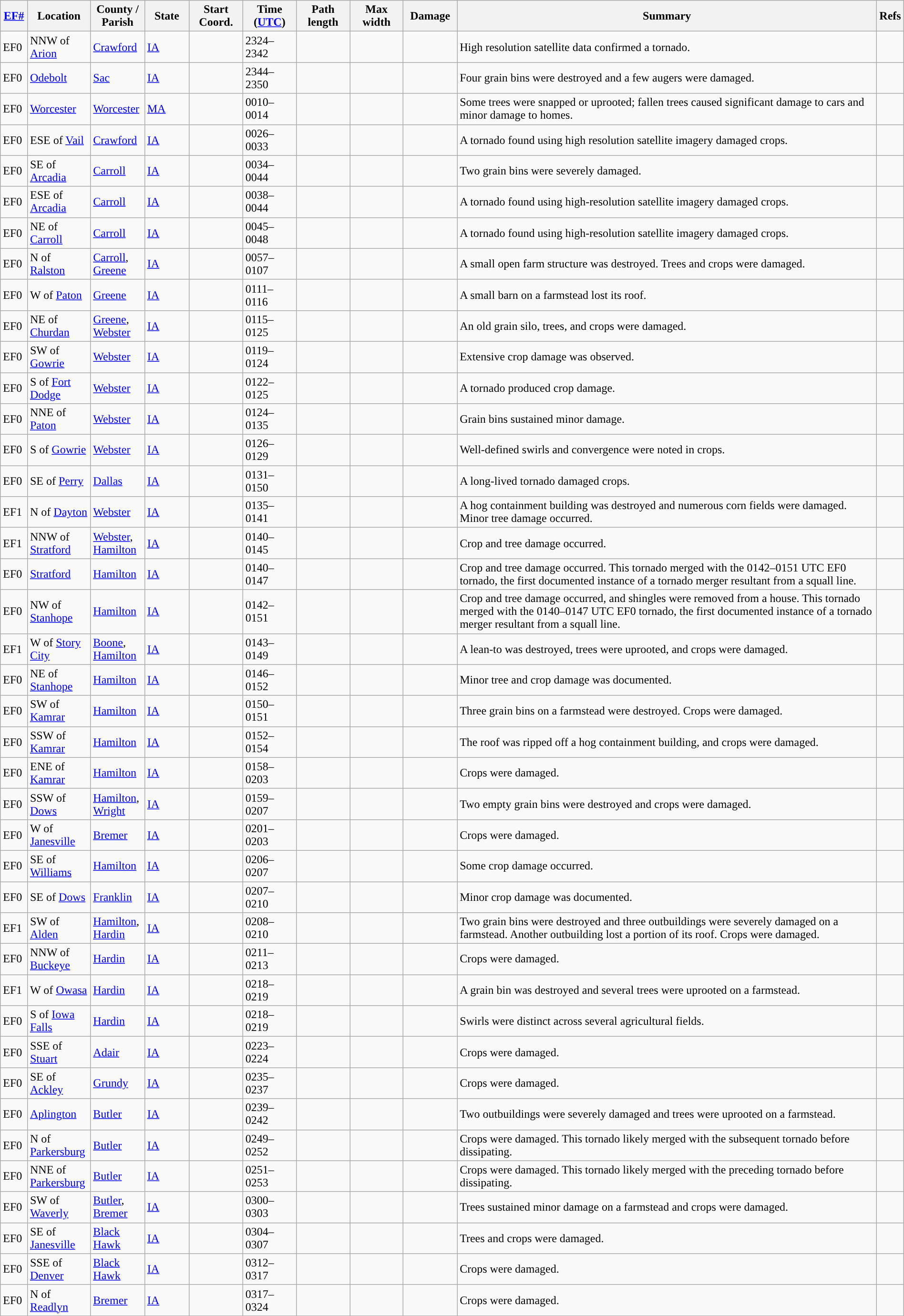<table class="wikitable sortable" style="width:100%;">
<tr>
<th scope="col" width="3%" align="center"><a href='#'>EF#</a></th>
<th scope="col" width="7%" align="center" class="unsortable">Location</th>
<th scope="col" width="6%" align="center" class="unsortable">County / Parish</th>
<th scope="col" width="5%" align="center">State</th>
<th scope="col" width="6%" align="center">Start Coord.</th>
<th scope="col" width="6%" align="center">Time (<a href='#'>UTC</a>)</th>
<th scope="col" width="6%" align="center">Path length</th>
<th scope="col" width="6%" align="center">Max width</th>
<th scope="col" width="6%" align="center">Damage</th>
<th scope="col" width="48%" class="unsortable" align="center">Summary</th>
<th scope="col" width="48%" class="unsortable" align="center">Refs</th>
</tr>
<tr>
<td>EF0</td>
<td>NNW of <a href='#'>Arion</a></td>
<td><a href='#'>Crawford</a></td>
<td><a href='#'>IA</a></td>
<td></td>
<td>2324–2342</td>
<td></td>
<td></td>
<td></td>
<td>High resolution satellite data confirmed a tornado.</td>
<td></td>
</tr>
<tr>
<td>EF0</td>
<td><a href='#'>Odebolt</a></td>
<td><a href='#'>Sac</a></td>
<td><a href='#'>IA</a></td>
<td></td>
<td>2344–2350</td>
<td></td>
<td></td>
<td></td>
<td>Four grain bins were destroyed and a few augers were damaged.</td>
<td></td>
</tr>
<tr>
<td>EF0</td>
<td><a href='#'>Worcester</a></td>
<td><a href='#'>Worcester</a></td>
<td><a href='#'>MA</a></td>
<td></td>
<td>0010–0014</td>
<td></td>
<td></td>
<td></td>
<td>Some trees were snapped or uprooted; fallen trees caused significant damage to cars and minor damage to homes.</td>
<td></td>
</tr>
<tr>
<td>EF0</td>
<td>ESE of <a href='#'>Vail</a></td>
<td><a href='#'>Crawford</a></td>
<td><a href='#'>IA</a></td>
<td></td>
<td>0026–0033</td>
<td></td>
<td></td>
<td></td>
<td>A tornado found using high resolution satellite imagery damaged crops.</td>
<td></td>
</tr>
<tr>
<td>EF0</td>
<td>SE of <a href='#'>Arcadia</a></td>
<td><a href='#'>Carroll</a></td>
<td><a href='#'>IA</a></td>
<td></td>
<td>0034–0044</td>
<td></td>
<td></td>
<td></td>
<td>Two grain bins were severely damaged.</td>
<td></td>
</tr>
<tr>
<td>EF0</td>
<td>ESE of <a href='#'>Arcadia</a></td>
<td><a href='#'>Carroll</a></td>
<td><a href='#'>IA</a></td>
<td></td>
<td>0038–0044</td>
<td></td>
<td></td>
<td></td>
<td>A tornado found using high-resolution satellite imagery damaged crops.</td>
<td></td>
</tr>
<tr>
<td>EF0</td>
<td>NE of <a href='#'>Carroll</a></td>
<td><a href='#'>Carroll</a></td>
<td><a href='#'>IA</a></td>
<td></td>
<td>0045–0048</td>
<td></td>
<td></td>
<td></td>
<td>A tornado found using high-resolution satellite imagery damaged crops.</td>
<td></td>
</tr>
<tr>
<td>EF0</td>
<td>N of <a href='#'>Ralston</a></td>
<td><a href='#'>Carroll</a>, <a href='#'>Greene</a></td>
<td><a href='#'>IA</a></td>
<td></td>
<td>0057–0107</td>
<td></td>
<td></td>
<td></td>
<td>A small open farm structure was destroyed. Trees and crops were damaged.</td>
<td></td>
</tr>
<tr>
<td>EF0</td>
<td>W of <a href='#'>Paton</a></td>
<td><a href='#'>Greene</a></td>
<td><a href='#'>IA</a></td>
<td></td>
<td>0111–0116</td>
<td></td>
<td></td>
<td></td>
<td>A small barn on a farmstead lost its roof.</td>
<td></td>
</tr>
<tr>
<td>EF0</td>
<td>NE of <a href='#'>Churdan</a></td>
<td><a href='#'>Greene</a>, <a href='#'>Webster</a></td>
<td><a href='#'>IA</a></td>
<td></td>
<td>0115–0125</td>
<td></td>
<td></td>
<td></td>
<td>An old grain silo, trees, and crops were damaged.</td>
<td></td>
</tr>
<tr>
<td>EF0</td>
<td>SW of <a href='#'>Gowrie</a></td>
<td><a href='#'>Webster</a></td>
<td><a href='#'>IA</a></td>
<td></td>
<td>0119–0124</td>
<td></td>
<td></td>
<td></td>
<td>Extensive crop damage was observed.</td>
<td></td>
</tr>
<tr>
<td>EF0</td>
<td>S of <a href='#'>Fort Dodge</a></td>
<td><a href='#'>Webster</a></td>
<td><a href='#'>IA</a></td>
<td></td>
<td>0122–0125</td>
<td></td>
<td></td>
<td></td>
<td>A tornado produced crop damage.</td>
<td></td>
</tr>
<tr>
<td>EF0</td>
<td>NNE of <a href='#'>Paton</a></td>
<td><a href='#'>Webster</a></td>
<td><a href='#'>IA</a></td>
<td></td>
<td>0124–0135</td>
<td></td>
<td></td>
<td></td>
<td>Grain bins sustained minor damage.</td>
<td></td>
</tr>
<tr>
<td>EF0</td>
<td>S of <a href='#'>Gowrie</a></td>
<td><a href='#'>Webster</a></td>
<td><a href='#'>IA</a></td>
<td></td>
<td>0126–0129</td>
<td></td>
<td></td>
<td></td>
<td>Well-defined swirls and convergence were noted in crops.</td>
<td></td>
</tr>
<tr>
<td>EF0</td>
<td>SE of <a href='#'>Perry</a></td>
<td><a href='#'>Dallas</a></td>
<td><a href='#'>IA</a></td>
<td></td>
<td>0131–0150</td>
<td></td>
<td></td>
<td></td>
<td>A long-lived tornado damaged crops.</td>
<td></td>
</tr>
<tr>
<td>EF1</td>
<td>N of <a href='#'>Dayton</a></td>
<td><a href='#'>Webster</a></td>
<td><a href='#'>IA</a></td>
<td></td>
<td>0135–0141</td>
<td></td>
<td></td>
<td></td>
<td>A hog containment building was destroyed and numerous corn fields were damaged. Minor tree damage occurred.</td>
<td></td>
</tr>
<tr>
<td>EF1</td>
<td>NNW of <a href='#'>Stratford</a></td>
<td><a href='#'>Webster</a>, <a href='#'>Hamilton</a></td>
<td><a href='#'>IA</a></td>
<td></td>
<td>0140–0145</td>
<td></td>
<td></td>
<td></td>
<td>Crop and tree damage occurred.</td>
<td></td>
</tr>
<tr>
<td>EF0</td>
<td><a href='#'>Stratford</a></td>
<td><a href='#'>Hamilton</a></td>
<td><a href='#'>IA</a></td>
<td></td>
<td>0140–0147</td>
<td></td>
<td></td>
<td></td>
<td>Crop and tree damage occurred. This tornado merged with the 0142–0151 UTC EF0 tornado, the first documented instance of a tornado merger resultant from a squall line.</td>
<td></td>
</tr>
<tr>
<td>EF0</td>
<td>NW of <a href='#'>Stanhope</a></td>
<td><a href='#'>Hamilton</a></td>
<td><a href='#'>IA</a></td>
<td></td>
<td>0142–0151</td>
<td></td>
<td></td>
<td></td>
<td>Crop and tree damage occurred, and shingles were removed from a house. This tornado merged with the 0140–0147 UTC EF0 tornado, the first documented instance of a tornado merger resultant from a squall line.</td>
<td></td>
</tr>
<tr>
<td>EF1</td>
<td>W of <a href='#'>Story City</a></td>
<td><a href='#'>Boone</a>, <a href='#'>Hamilton</a></td>
<td><a href='#'>IA</a></td>
<td></td>
<td>0143–0149</td>
<td></td>
<td></td>
<td></td>
<td>A lean-to was destroyed, trees were uprooted, and crops were damaged.</td>
<td></td>
</tr>
<tr>
<td>EF0</td>
<td>NE of <a href='#'>Stanhope</a></td>
<td><a href='#'>Hamilton</a></td>
<td><a href='#'>IA</a></td>
<td></td>
<td>0146–0152</td>
<td></td>
<td></td>
<td></td>
<td>Minor tree and crop damage was documented.</td>
<td></td>
</tr>
<tr>
<td>EF0</td>
<td>SW of <a href='#'>Kamrar</a></td>
<td><a href='#'>Hamilton</a></td>
<td><a href='#'>IA</a></td>
<td></td>
<td>0150–0151</td>
<td></td>
<td></td>
<td></td>
<td>Three grain bins on a farmstead were destroyed. Crops were damaged.</td>
<td></td>
</tr>
<tr>
<td>EF0</td>
<td>SSW of <a href='#'>Kamrar</a></td>
<td><a href='#'>Hamilton</a></td>
<td><a href='#'>IA</a></td>
<td></td>
<td>0152–0154</td>
<td></td>
<td></td>
<td></td>
<td>The roof was ripped off a hog containment building, and crops were damaged.</td>
<td></td>
</tr>
<tr>
<td>EF0</td>
<td>ENE of <a href='#'>Kamrar</a></td>
<td><a href='#'>Hamilton</a></td>
<td><a href='#'>IA</a></td>
<td></td>
<td>0158–0203</td>
<td></td>
<td></td>
<td></td>
<td>Crops were damaged.</td>
<td></td>
</tr>
<tr>
<td>EF0</td>
<td>SSW of <a href='#'>Dows</a></td>
<td><a href='#'>Hamilton</a>, <a href='#'>Wright</a></td>
<td><a href='#'>IA</a></td>
<td></td>
<td>0159–0207</td>
<td></td>
<td></td>
<td></td>
<td>Two empty grain bins were destroyed and crops were damaged.</td>
<td></td>
</tr>
<tr>
<td>EF0</td>
<td>W of <a href='#'>Janesville</a></td>
<td><a href='#'>Bremer</a></td>
<td><a href='#'>IA</a></td>
<td></td>
<td>0201–0203</td>
<td></td>
<td></td>
<td></td>
<td>Crops were damaged.</td>
<td></td>
</tr>
<tr>
<td>EF0</td>
<td>SE of <a href='#'>Williams</a></td>
<td><a href='#'>Hamilton</a></td>
<td><a href='#'>IA</a></td>
<td></td>
<td>0206–0207</td>
<td></td>
<td></td>
<td></td>
<td>Some crop damage occurred.</td>
<td></td>
</tr>
<tr>
<td>EF0</td>
<td>SE of <a href='#'>Dows</a></td>
<td><a href='#'>Franklin</a></td>
<td><a href='#'>IA</a></td>
<td></td>
<td>0207–0210</td>
<td></td>
<td></td>
<td></td>
<td>Minor crop damage was documented.</td>
<td></td>
</tr>
<tr>
<td>EF1</td>
<td>SW of <a href='#'>Alden</a></td>
<td><a href='#'>Hamilton</a>, <a href='#'>Hardin</a></td>
<td><a href='#'>IA</a></td>
<td></td>
<td>0208–0210</td>
<td></td>
<td></td>
<td></td>
<td>Two grain bins were destroyed and three outbuildings were severely damaged on a farmstead. Another outbuilding lost a portion of its roof. Crops were damaged.</td>
<td></td>
</tr>
<tr>
<td>EF0</td>
<td>NNW of <a href='#'>Buckeye</a></td>
<td><a href='#'>Hardin</a></td>
<td><a href='#'>IA</a></td>
<td></td>
<td>0211–0213</td>
<td></td>
<td></td>
<td></td>
<td>Crops were damaged.</td>
<td></td>
</tr>
<tr>
<td>EF1</td>
<td>W of <a href='#'>Owasa</a></td>
<td><a href='#'>Hardin</a></td>
<td><a href='#'>IA</a></td>
<td></td>
<td>0218–0219</td>
<td></td>
<td></td>
<td></td>
<td>A grain bin was destroyed and several trees were uprooted on a farmstead.</td>
<td></td>
</tr>
<tr>
<td>EF0</td>
<td>S of <a href='#'>Iowa Falls</a></td>
<td><a href='#'>Hardin</a></td>
<td><a href='#'>IA</a></td>
<td></td>
<td>0218–0219</td>
<td></td>
<td></td>
<td></td>
<td>Swirls were distinct across several agricultural fields.</td>
<td></td>
</tr>
<tr>
<td>EF0</td>
<td>SSE of <a href='#'>Stuart</a></td>
<td><a href='#'>Adair</a></td>
<td><a href='#'>IA</a></td>
<td></td>
<td>0223–0224</td>
<td></td>
<td></td>
<td></td>
<td>Crops were damaged.</td>
<td></td>
</tr>
<tr>
<td>EF0</td>
<td>SE of <a href='#'>Ackley</a></td>
<td><a href='#'>Grundy</a></td>
<td><a href='#'>IA</a></td>
<td></td>
<td>0235–0237</td>
<td></td>
<td></td>
<td></td>
<td>Crops were damaged.</td>
<td></td>
</tr>
<tr>
<td>EF0</td>
<td><a href='#'>Aplington</a></td>
<td><a href='#'>Butler</a></td>
<td><a href='#'>IA</a></td>
<td></td>
<td>0239–0242</td>
<td></td>
<td></td>
<td></td>
<td>Two outbuildings were severely damaged and trees were uprooted on a farmstead.</td>
<td></td>
</tr>
<tr>
<td>EF0</td>
<td>N of <a href='#'>Parkersburg</a></td>
<td><a href='#'>Butler</a></td>
<td><a href='#'>IA</a></td>
<td></td>
<td>0249–0252</td>
<td></td>
<td></td>
<td></td>
<td>Crops were damaged. This tornado likely merged with the subsequent tornado before dissipating.</td>
<td></td>
</tr>
<tr>
<td>EF0</td>
<td>NNE of <a href='#'>Parkersburg</a></td>
<td><a href='#'>Butler</a></td>
<td><a href='#'>IA</a></td>
<td></td>
<td>0251–0253</td>
<td></td>
<td></td>
<td></td>
<td>Crops were damaged. This tornado likely merged with the preceding tornado before dissipating.</td>
<td></td>
</tr>
<tr>
<td>EF0</td>
<td>SW of <a href='#'>Waverly</a></td>
<td><a href='#'>Butler</a>, <a href='#'>Bremer</a></td>
<td><a href='#'>IA</a></td>
<td></td>
<td>0300–0303</td>
<td></td>
<td></td>
<td></td>
<td>Trees sustained minor damage on a farmstead and crops were damaged.</td>
<td></td>
</tr>
<tr>
<td>EF0</td>
<td>SE of <a href='#'>Janesville</a></td>
<td><a href='#'>Black Hawk</a></td>
<td><a href='#'>IA</a></td>
<td></td>
<td>0304–0307</td>
<td></td>
<td></td>
<td></td>
<td>Trees and crops were damaged.</td>
<td></td>
</tr>
<tr>
<td>EF0</td>
<td>SSE of <a href='#'>Denver</a></td>
<td><a href='#'>Black Hawk</a></td>
<td><a href='#'>IA</a></td>
<td></td>
<td>0312–0317</td>
<td></td>
<td></td>
<td></td>
<td>Crops were damaged.</td>
<td></td>
</tr>
<tr>
<td>EF0</td>
<td>N of <a href='#'>Readlyn</a></td>
<td><a href='#'>Bremer</a></td>
<td><a href='#'>IA</a></td>
<td></td>
<td>0317–0324</td>
<td></td>
<td></td>
<td></td>
<td>Crops were damaged.</td>
<td></td>
</tr>
<tr>
</tr>
</table>
